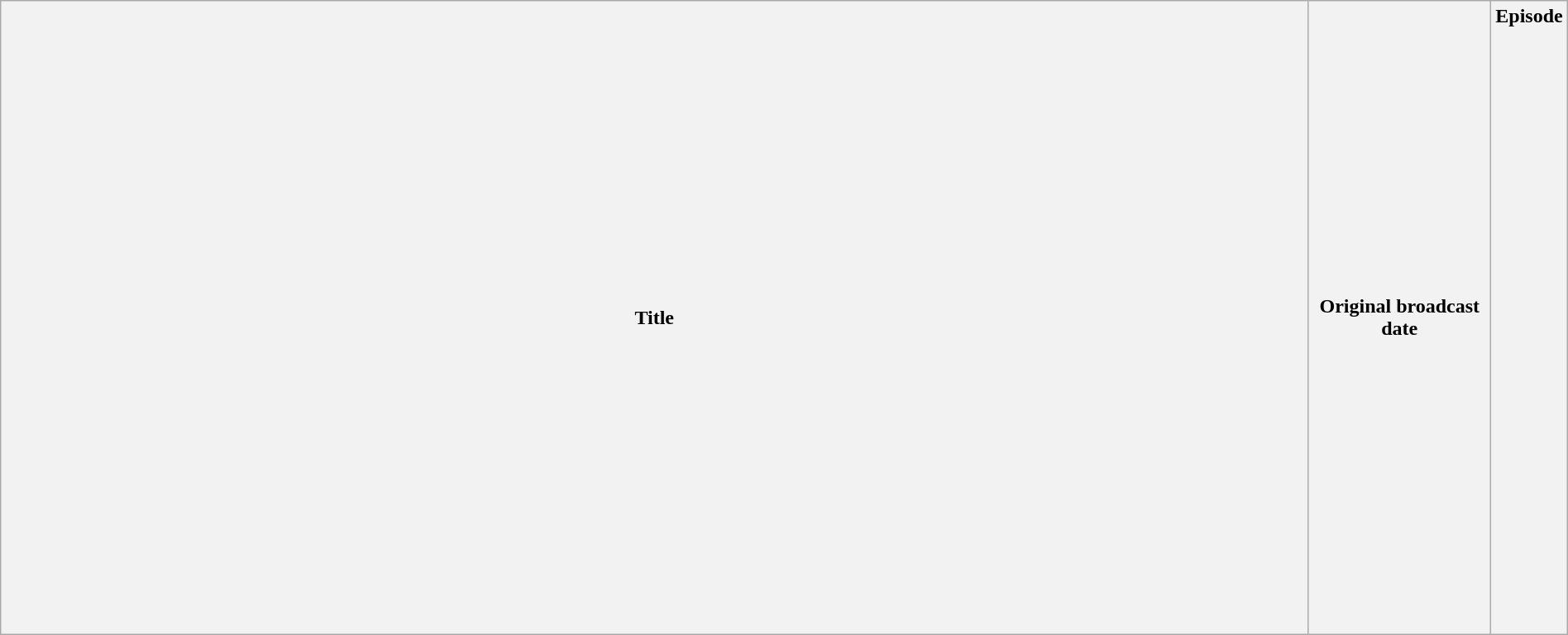<table class="wikitable plainrowheaders" style="width:100%; margin:auto;">
<tr>
<th>Title</th>
<th width="140">Original broadcast date</th>
<th width="40">Episode<br><br><br><br><br><br><br><br><br><br><br><br><br><br><br><br><br><br><br><br><br><br><br><br><br><br><br><br></th>
</tr>
</table>
